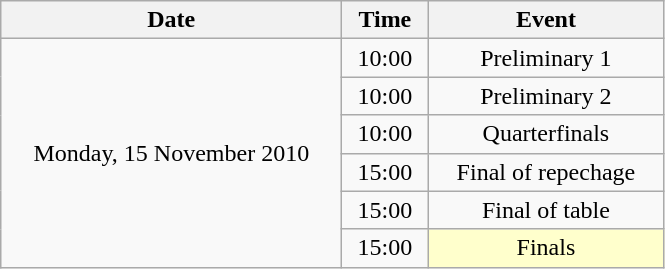<table class = "wikitable" style="text-align:center;">
<tr>
<th width=220>Date</th>
<th width=50>Time</th>
<th width=150>Event</th>
</tr>
<tr>
<td rowspan=6>Monday, 15 November 2010</td>
<td>10:00</td>
<td>Preliminary 1</td>
</tr>
<tr>
<td>10:00</td>
<td>Preliminary 2</td>
</tr>
<tr>
<td>10:00</td>
<td>Quarterfinals</td>
</tr>
<tr>
<td>15:00</td>
<td>Final of repechage</td>
</tr>
<tr>
<td>15:00</td>
<td>Final of table</td>
</tr>
<tr>
<td>15:00</td>
<td bgcolor=ffffcc>Finals</td>
</tr>
</table>
